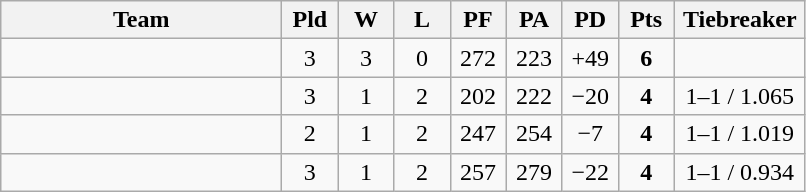<table class=wikitable style="text-align:center">
<tr>
<th width=180>Team</th>
<th width=30>Pld</th>
<th width=30>W</th>
<th width=30>L</th>
<th width=30>PF</th>
<th width=30>PA</th>
<th width=30>PD</th>
<th width=30>Pts</th>
<th width=80>Tiebreaker</th>
</tr>
<tr align=center>
<td align=left></td>
<td>3</td>
<td>3</td>
<td>0</td>
<td>272</td>
<td>223</td>
<td>+49</td>
<td><strong>6</strong></td>
<td></td>
</tr>
<tr align=center>
<td align=left></td>
<td>3</td>
<td>1</td>
<td>2</td>
<td>202</td>
<td>222</td>
<td>−20</td>
<td><strong>4</strong></td>
<td>1–1 / 1.065</td>
</tr>
<tr align=center>
<td align=left></td>
<td>2</td>
<td>1</td>
<td>2</td>
<td>247</td>
<td>254</td>
<td>−7</td>
<td><strong>4</strong></td>
<td>1–1 / 1.019</td>
</tr>
<tr align=center>
<td align=left></td>
<td>3</td>
<td>1</td>
<td>2</td>
<td>257</td>
<td>279</td>
<td>−22</td>
<td><strong>4</strong></td>
<td>1–1 / 0.934</td>
</tr>
</table>
